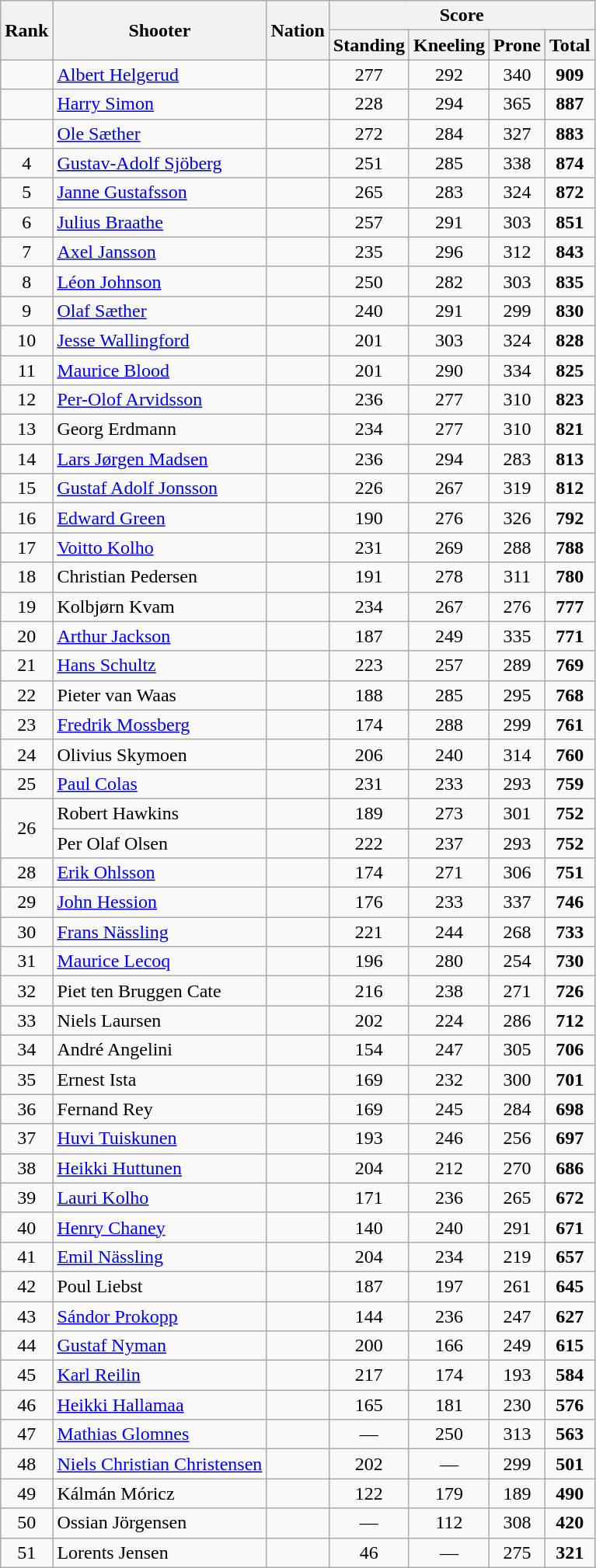<table class="wikitable sortable" style="text-align:center">
<tr>
<th rowspan=2>Rank</th>
<th rowspan=2>Shooter</th>
<th rowspan=2>Nation</th>
<th colspan=4>Score</th>
</tr>
<tr>
<th>Standing</th>
<th>Kneeling</th>
<th>Prone</th>
<th>Total</th>
</tr>
<tr>
<td></td>
<td align=left><a href='#'>Albert Helgerud</a></td>
<td align=left></td>
<td>277</td>
<td>292</td>
<td>340</td>
<td><strong>909</strong></td>
</tr>
<tr>
<td></td>
<td align=left><a href='#'>Harry Simon</a></td>
<td align=left></td>
<td>228</td>
<td>294</td>
<td>365</td>
<td><strong>887</strong></td>
</tr>
<tr>
<td></td>
<td align=left><a href='#'>Ole Sæther</a></td>
<td align=left></td>
<td>272</td>
<td>284</td>
<td>327</td>
<td><strong>883</strong></td>
</tr>
<tr>
<td>4</td>
<td align=left><a href='#'>Gustav-Adolf Sjöberg</a></td>
<td align=left></td>
<td>251</td>
<td>285</td>
<td>338</td>
<td><strong>874</strong></td>
</tr>
<tr>
<td>5</td>
<td align=left><a href='#'>Janne Gustafsson</a></td>
<td align=left></td>
<td>265</td>
<td>283</td>
<td>324</td>
<td><strong>872</strong></td>
</tr>
<tr>
<td>6</td>
<td align=left><a href='#'>Julius Braathe</a></td>
<td align=left></td>
<td>257</td>
<td>291</td>
<td>303</td>
<td><strong>851</strong></td>
</tr>
<tr>
<td>7</td>
<td align=left><a href='#'>Axel Jansson</a></td>
<td align=left></td>
<td>235</td>
<td>296</td>
<td>312</td>
<td><strong>843</strong></td>
</tr>
<tr>
<td>8</td>
<td align=left><a href='#'>Léon Johnson</a></td>
<td align=left></td>
<td>250</td>
<td>282</td>
<td>303</td>
<td><strong>835</strong></td>
</tr>
<tr>
<td>9</td>
<td align=left><a href='#'>Olaf Sæther</a></td>
<td align=left></td>
<td>240</td>
<td>291</td>
<td>299</td>
<td><strong>830</strong></td>
</tr>
<tr>
<td>10</td>
<td align=left><a href='#'>Jesse Wallingford</a></td>
<td align=left></td>
<td>201</td>
<td>303</td>
<td>324</td>
<td><strong>828</strong></td>
</tr>
<tr>
<td>11</td>
<td align=left><a href='#'>Maurice Blood</a></td>
<td align=left></td>
<td>201</td>
<td>290</td>
<td>334</td>
<td><strong>825</strong></td>
</tr>
<tr>
<td>12</td>
<td align=left><a href='#'>Per-Olof Arvidsson</a></td>
<td align=left></td>
<td>236</td>
<td>277</td>
<td>310</td>
<td><strong>823</strong></td>
</tr>
<tr>
<td>13</td>
<td align=left>Georg Erdmann</td>
<td align=left></td>
<td>234</td>
<td>277</td>
<td>310</td>
<td><strong>821</strong></td>
</tr>
<tr>
<td>14</td>
<td align=left><a href='#'>Lars Jørgen Madsen</a></td>
<td align=left></td>
<td>236</td>
<td>294</td>
<td>283</td>
<td><strong>813</strong></td>
</tr>
<tr>
<td>15</td>
<td align=left><a href='#'>Gustaf Adolf Jonsson</a></td>
<td align=left></td>
<td>226</td>
<td>267</td>
<td>319</td>
<td><strong>812</strong></td>
</tr>
<tr>
<td>16</td>
<td align=left><a href='#'>Edward Green</a></td>
<td align=left></td>
<td>190</td>
<td>276</td>
<td>326</td>
<td><strong>792</strong></td>
</tr>
<tr>
<td>17</td>
<td align=left><a href='#'>Voitto Kolho</a></td>
<td align=left></td>
<td>231</td>
<td>269</td>
<td>288</td>
<td><strong>788</strong></td>
</tr>
<tr>
<td>18</td>
<td align=left>Christian Pedersen</td>
<td align=left></td>
<td>191</td>
<td>278</td>
<td>311</td>
<td><strong>780</strong></td>
</tr>
<tr>
<td>19</td>
<td align=left>Kolbjørn Kvam</td>
<td align=left></td>
<td>234</td>
<td>267</td>
<td>276</td>
<td><strong>777</strong></td>
</tr>
<tr>
<td>20</td>
<td align=left><a href='#'>Arthur Jackson</a></td>
<td align=left></td>
<td>187</td>
<td>249</td>
<td>335</td>
<td><strong>771</strong></td>
</tr>
<tr>
<td>21</td>
<td align=left><a href='#'>Hans Schultz</a></td>
<td align=left></td>
<td>223</td>
<td>257</td>
<td>289</td>
<td><strong>769</strong></td>
</tr>
<tr>
<td>22</td>
<td align=left>Pieter van Waas</td>
<td align=left></td>
<td>188</td>
<td>285</td>
<td>295</td>
<td><strong>768</strong></td>
</tr>
<tr>
<td>23</td>
<td align=left><a href='#'>Fredrik Mossberg</a></td>
<td align=left></td>
<td>174</td>
<td>288</td>
<td>299</td>
<td><strong>761</strong></td>
</tr>
<tr>
<td>24</td>
<td align=left>Olivius Skymoen</td>
<td align=left></td>
<td>206</td>
<td>240</td>
<td>314</td>
<td><strong>760</strong></td>
</tr>
<tr>
<td>25</td>
<td align=left><a href='#'>Paul Colas</a></td>
<td align=left></td>
<td>231</td>
<td>233</td>
<td>293</td>
<td><strong>759</strong></td>
</tr>
<tr>
<td rowspan=2>26</td>
<td align=left>Robert Hawkins</td>
<td align=left></td>
<td>189</td>
<td>273</td>
<td>301</td>
<td><strong>752</strong></td>
</tr>
<tr>
<td align=left>Per Olaf Olsen</td>
<td align=left></td>
<td>222</td>
<td>237</td>
<td>293</td>
<td><strong>752</strong></td>
</tr>
<tr>
<td>28</td>
<td align=left><a href='#'>Erik Ohlsson</a></td>
<td align=left></td>
<td>174</td>
<td>271</td>
<td>306</td>
<td><strong>751</strong></td>
</tr>
<tr>
<td>29</td>
<td align=left><a href='#'>John Hession</a></td>
<td align=left></td>
<td>176</td>
<td>233</td>
<td>337</td>
<td><strong>746</strong></td>
</tr>
<tr>
<td>30</td>
<td align=left><a href='#'>Frans Nässling</a></td>
<td align=left></td>
<td>221</td>
<td>244</td>
<td>268</td>
<td><strong>733</strong></td>
</tr>
<tr>
<td>31</td>
<td align=left><a href='#'>Maurice Lecoq</a></td>
<td align=left></td>
<td>196</td>
<td>280</td>
<td>254</td>
<td><strong>730</strong></td>
</tr>
<tr>
<td>32</td>
<td align=left>Piet ten Bruggen Cate</td>
<td align=left></td>
<td>216</td>
<td>238</td>
<td>271</td>
<td><strong>726</strong></td>
</tr>
<tr>
<td>33</td>
<td align=left>Niels Laursen</td>
<td align=left></td>
<td>202</td>
<td>224</td>
<td>286</td>
<td><strong>712</strong></td>
</tr>
<tr>
<td>34</td>
<td align=left>André Angelini</td>
<td align=left></td>
<td>154</td>
<td>247</td>
<td>305</td>
<td><strong>706</strong></td>
</tr>
<tr>
<td>35</td>
<td align=left>Ernest Ista</td>
<td align=left></td>
<td>169</td>
<td>232</td>
<td>300</td>
<td><strong>701</strong></td>
</tr>
<tr>
<td>36</td>
<td align=left>Fernand Rey</td>
<td align=left></td>
<td>169</td>
<td>245</td>
<td>284</td>
<td><strong>698</strong></td>
</tr>
<tr>
<td>37</td>
<td align=left><a href='#'>Huvi Tuiskunen</a></td>
<td align=left></td>
<td>193</td>
<td>246</td>
<td>256</td>
<td><strong>697</strong></td>
</tr>
<tr>
<td>38</td>
<td align=left><a href='#'>Heikki Huttunen</a></td>
<td align=left></td>
<td>204</td>
<td>212</td>
<td>270</td>
<td><strong>686</strong></td>
</tr>
<tr>
<td>39</td>
<td align=left><a href='#'>Lauri Kolho</a></td>
<td align=left></td>
<td>171</td>
<td>236</td>
<td>265</td>
<td><strong>672</strong></td>
</tr>
<tr>
<td>40</td>
<td align=left><a href='#'>Henry Chaney</a></td>
<td align=left></td>
<td>140</td>
<td>240</td>
<td>291</td>
<td><strong>671</strong></td>
</tr>
<tr>
<td>41</td>
<td align=left><a href='#'>Emil Nässling</a></td>
<td align=left></td>
<td>204</td>
<td>234</td>
<td>219</td>
<td><strong>657</strong></td>
</tr>
<tr>
<td>42</td>
<td align=left>Poul Liebst</td>
<td align=left></td>
<td>187</td>
<td>197</td>
<td>261</td>
<td><strong>645</strong></td>
</tr>
<tr>
<td>43</td>
<td align=left><a href='#'>Sándor Prokopp</a></td>
<td align=left></td>
<td>144</td>
<td>236</td>
<td>247</td>
<td><strong>627</strong></td>
</tr>
<tr>
<td>44</td>
<td align=left><a href='#'>Gustaf Nyman</a></td>
<td align=left></td>
<td>200</td>
<td>166</td>
<td>249</td>
<td><strong>615</strong></td>
</tr>
<tr>
<td>45</td>
<td align=left><a href='#'>Karl Reilin</a></td>
<td align=left></td>
<td>217</td>
<td>174</td>
<td>193</td>
<td><strong>584</strong></td>
</tr>
<tr>
<td>46</td>
<td align=left><a href='#'>Heikki Hallamaa</a></td>
<td align=left></td>
<td>165</td>
<td>181</td>
<td>230</td>
<td><strong>576</strong></td>
</tr>
<tr>
<td>47</td>
<td align=left><a href='#'>Mathias Glomnes</a></td>
<td align=left></td>
<td>—</td>
<td>250</td>
<td>313</td>
<td><strong>563</strong></td>
</tr>
<tr>
<td>48</td>
<td align=left><a href='#'>Niels Christian Christensen</a></td>
<td align=left></td>
<td>202</td>
<td>—</td>
<td>299</td>
<td><strong>501</strong></td>
</tr>
<tr>
<td>49</td>
<td align=left>Kálmán Móricz</td>
<td align=left></td>
<td>122</td>
<td>179</td>
<td>189</td>
<td><strong>490</strong></td>
</tr>
<tr>
<td>50</td>
<td align=left>Ossian Jörgensen</td>
<td align=left></td>
<td>—</td>
<td>112</td>
<td>308</td>
<td><strong>420</strong></td>
</tr>
<tr>
<td>51</td>
<td align=left>Lorents Jensen</td>
<td align=left></td>
<td>46</td>
<td>—</td>
<td>275</td>
<td><strong>321</strong></td>
</tr>
</table>
